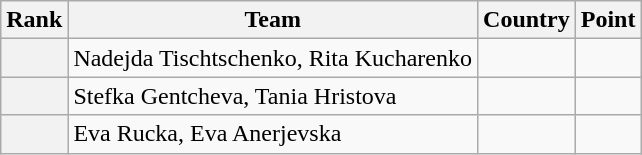<table class="wikitable sortable">
<tr>
<th>Rank</th>
<th>Team</th>
<th>Country</th>
<th>Point</th>
</tr>
<tr>
<th></th>
<td>Nadejda Tischtschenko, Rita Kucharenko</td>
<td></td>
<td></td>
</tr>
<tr>
<th></th>
<td>Stefka Gentcheva, Tania Hristova</td>
<td></td>
<td></td>
</tr>
<tr>
<th></th>
<td>Eva Rucka, Eva Anerjevska</td>
<td></td>
<td></td>
</tr>
</table>
